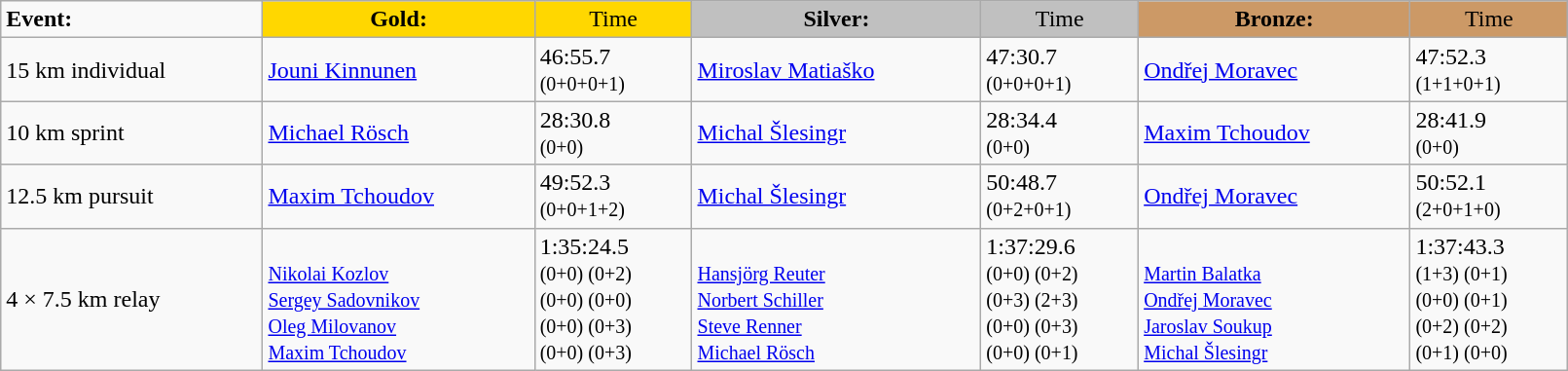<table class="wikitable" width=85%>
<tr>
<td><strong>Event:</strong></td>
<td style="text-align:center;background-color:gold;"><strong>Gold:</strong></td>
<td style="text-align:center;background-color:gold;">Time</td>
<td style="text-align:center;background-color:silver;"><strong>Silver:</strong></td>
<td style="text-align:center;background-color:silver;">Time</td>
<td style="text-align:center;background-color:#CC9966;"><strong>Bronze:</strong></td>
<td style="text-align:center;background-color:#CC9966;">Time</td>
</tr>
<tr>
<td>15 km individual<br><em></em></td>
<td><a href='#'>Jouni Kinnunen</a><br><small></small></td>
<td>46:55.7<br><small>(0+0+0+1)</small></td>
<td><a href='#'>Miroslav Matiaško</a><br><small></small></td>
<td>47:30.7<br><small>(0+0+0+1)</small></td>
<td><a href='#'>Ondřej Moravec</a><br><small></small></td>
<td>47:52.3<br><small>(1+1+0+1)</small></td>
</tr>
<tr>
<td>10 km sprint<br><em></em></td>
<td><a href='#'>Michael Rösch</a><br><small></small></td>
<td>28:30.8<br><small>(0+0)</small></td>
<td><a href='#'>Michal Šlesingr</a><br><small></small></td>
<td>28:34.4<br><small>(0+0)</small></td>
<td><a href='#'>Maxim Tchoudov</a><br><small></small></td>
<td>28:41.9<br><small>(0+0)</small></td>
</tr>
<tr>
<td>12.5 km pursuit<br><em></em></td>
<td><a href='#'>Maxim Tchoudov</a><br><small></small></td>
<td>49:52.3<br><small>(0+0+1+2)</small></td>
<td><a href='#'>Michal Šlesingr</a><br><small></small></td>
<td>50:48.7<br><small>(0+2+0+1)</small></td>
<td><a href='#'>Ondřej Moravec</a><br><small></small></td>
<td>50:52.1<br><small>(2+0+1+0)</small></td>
</tr>
<tr>
<td>4 × 7.5 km relay<br><em></em></td>
<td>  <br><small><a href='#'>Nikolai Kozlov</a><br><a href='#'>Sergey Sadovnikov</a><br><a href='#'>Oleg Milovanov</a><br><a href='#'>Maxim Tchoudov</a></small></td>
<td>1:35:24.5<br><small>(0+0) (0+2)<br>(0+0) (0+0)<br>(0+0) (0+3)<br>(0+0) (0+3)</small></td>
<td> <br><small><a href='#'>Hansjörg Reuter</a><br><a href='#'>Norbert Schiller</a><br><a href='#'>Steve Renner</a><br><a href='#'>Michael Rösch</a></small></td>
<td>1:37:29.6<br><small>(0+0) (0+2)<br>(0+3) (2+3) <br>(0+0) (0+3)<br>(0+0) (0+1)</small></td>
<td> <br><small><a href='#'>Martin Balatka</a><br><a href='#'>Ondřej Moravec</a><br><a href='#'>Jaroslav Soukup</a><br><a href='#'>Michal Šlesingr</a></small></td>
<td>1:37:43.3<br><small>(1+3) (0+1)<br>(0+0) (0+1)<br>(0+2) (0+2)<br>(0+1) (0+0) </small></td>
</tr>
</table>
